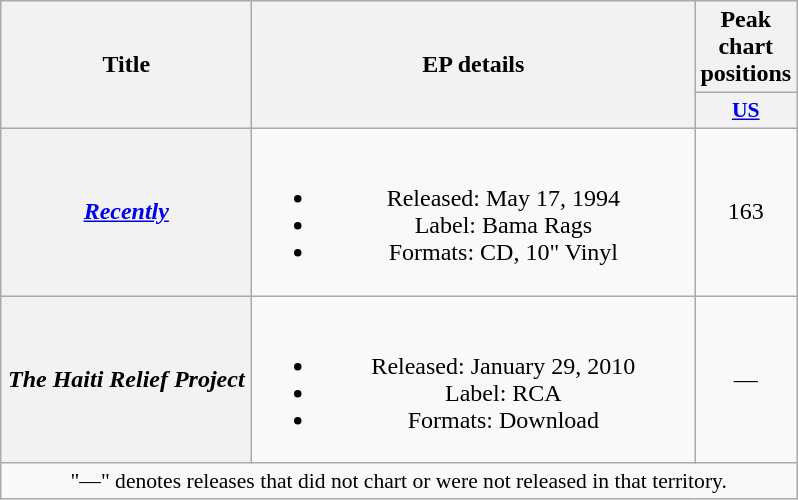<table class="wikitable plainrowheaders" style="text-align:center;">
<tr>
<th scope="col" rowspan="2" style="width:10em;">Title</th>
<th scope="col" rowspan="2" style="width:18em;">EP details</th>
<th scope="col" colspan="1">Peak chart positions</th>
</tr>
<tr>
<th scope="col" style="width:3em;font-size:90%;"><a href='#'>US</a><br></th>
</tr>
<tr>
<th scope="row"><em><a href='#'>Recently</a></em></th>
<td><br><ul><li>Released: May 17, 1994</li><li>Label: Bama Rags</li><li>Formats: CD, 10" Vinyl</li></ul></td>
<td>163</td>
</tr>
<tr>
<th scope="row"><em>The Haiti Relief Project</em></th>
<td><br><ul><li>Released: January 29, 2010</li><li>Label: RCA</li><li>Formats: Download</li></ul></td>
<td>—</td>
</tr>
<tr>
<td colspan="3" style="font-size:90%">"—" denotes releases that did not chart or were not released in that territory.</td>
</tr>
</table>
